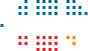<table style="margin:auto; font-size:87%"">
<tr>
<td></td>
<td></td>
<td></td>
<td></td>
<td style="background:#006699"></td>
<td></td>
<td style="background:#006699"></td>
<td style="background:#006699"></td>
<td style="background:#006699"></td>
<td style="background:#006699"></td>
<td></td>
<td style="background:#006699"></td>
<td style="background:#006699"></td>
<td></td>
<td></td>
<td></td>
</tr>
<tr>
<td></td>
<td></td>
<td></td>
<td style="background:#006699"></td>
<td style="background:#006699"></td>
<td></td>
<td style="background:#006699"></td>
<td style="background:#006699"></td>
<td style="background:#006699"></td>
<td style="background:#006699"></td>
<td></td>
<td style="background:#006699"></td>
<td style="background:#006699"></td>
<td style="background:#006699"></td>
<td></td>
<td></td>
<td></td>
</tr>
<tr>
<td></td>
<td></td>
<td></td>
<td style="background:#006699"></td>
<td style="background:#006699"></td>
<td></td>
<td style="background:#006699"></td>
<td style="background:#006699"></td>
<td style="background:#006699"></td>
<td style="background:#006699"></td>
<td></td>
<td style="background:#006699"></td>
<td style="background:#006699"></td>
<td style="background:#006699"></td>
<td style="background:#006699"></td>
<td></td>
</tr>
<tr>
<td></td>
</tr>
<tr>
<td style="background:#006699"></td>
</tr>
<tr>
<td></td>
</tr>
<tr>
<td></td>
<td></td>
<td></td>
<td bgcolor=#E62020></td>
<td bgcolor=#E62020></td>
<td></td>
<td bgcolor=#E62020></td>
<td bgcolor=#E62020></td>
<td bgcolor=#E62020></td>
<td bgcolor=#E62020></td>
<td></td>
<td style="background:#FF7F00"></td>
<td style="background:#FF7F00"></td>
<td></td>
</tr>
<tr>
<td></td>
<td></td>
<td></td>
<td bgcolor=#E62020></td>
<td bgcolor=#E62020></td>
<td></td>
<td bgcolor=#E62020></td>
<td bgcolor=#E62020></td>
<td bgcolor=#E62020></td>
<td bgcolor=#E62020></td>
<td></td>
<td></td>
<td style="background:#FF7F00"></td>
<td></td>
<td></td>
</tr>
<tr>
<td></td>
<td></td>
<td></td>
<td></td>
<td></td>
<td></td>
<td bgcolor=#E62020></td>
<td bgcolor=#E62020></td>
<td bgcolor=#E62020></td>
<td bgcolor=#E62020></td>
<td></td>
<td></td>
<td></td>
<td></td>
</tr>
<tr>
<td></td>
<td></td>
<td></td>
<td></td>
</tr>
</table>
